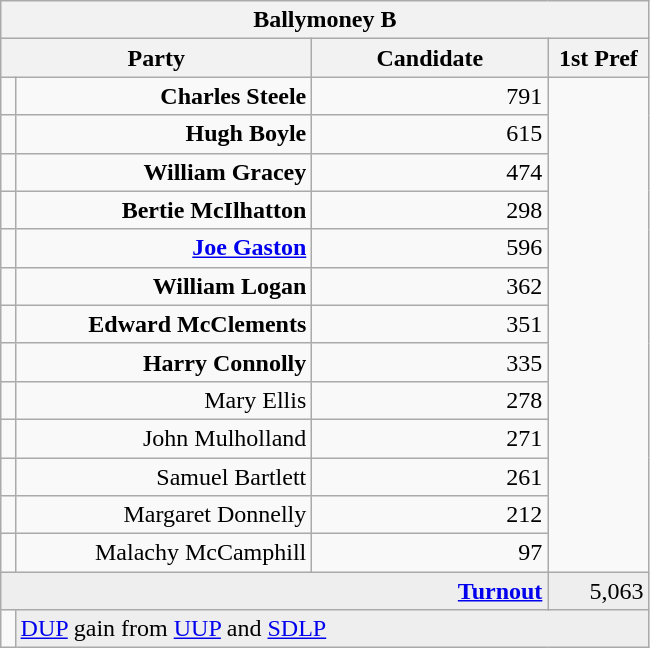<table class="wikitable">
<tr>
<th colspan="4" align="center">Ballymoney B</th>
</tr>
<tr>
<th colspan="2" align="center" width=200>Party</th>
<th width=150>Candidate</th>
<th width=60>1st Pref</th>
</tr>
<tr>
<td></td>
<td align="right"><strong>Charles Steele</strong></td>
<td align="right">791</td>
</tr>
<tr>
<td></td>
<td align="right"><strong>Hugh Boyle</strong></td>
<td align="right">615</td>
</tr>
<tr>
<td></td>
<td align="right"><strong>William Gracey</strong></td>
<td align="right">474</td>
</tr>
<tr>
<td></td>
<td align="right"><strong>Bertie McIlhatton</strong></td>
<td align="right">298</td>
</tr>
<tr>
<td></td>
<td align="right"><strong><a href='#'>Joe Gaston</a></strong></td>
<td align="right">596</td>
</tr>
<tr>
<td></td>
<td align="right"><strong>William Logan</strong></td>
<td align="right">362</td>
</tr>
<tr>
<td></td>
<td align="right"><strong>Edward McClements</strong></td>
<td align="right">351</td>
</tr>
<tr>
<td></td>
<td align="right"><strong>Harry Connolly</strong></td>
<td align="right">335</td>
</tr>
<tr>
<td></td>
<td align="right">Mary Ellis</td>
<td align="right">278</td>
</tr>
<tr>
<td></td>
<td align="right">John Mulholland</td>
<td align="right">271</td>
</tr>
<tr>
<td></td>
<td align="right">Samuel Bartlett</td>
<td align="right">261</td>
</tr>
<tr>
<td></td>
<td align="right">Margaret Donnelly</td>
<td align="right">212</td>
</tr>
<tr>
<td></td>
<td align="right">Malachy McCamphill</td>
<td align="right">97</td>
</tr>
<tr bgcolor="EEEEEE">
<td colspan=3 align="right"><strong><a href='#'>Turnout</a></strong></td>
<td align="right">5,063</td>
</tr>
<tr>
<td bgcolor=></td>
<td colspan=3 bgcolor="EEEEEE"><a href='#'>DUP</a> gain from <a href='#'>UUP</a> and <a href='#'>SDLP</a></td>
</tr>
</table>
